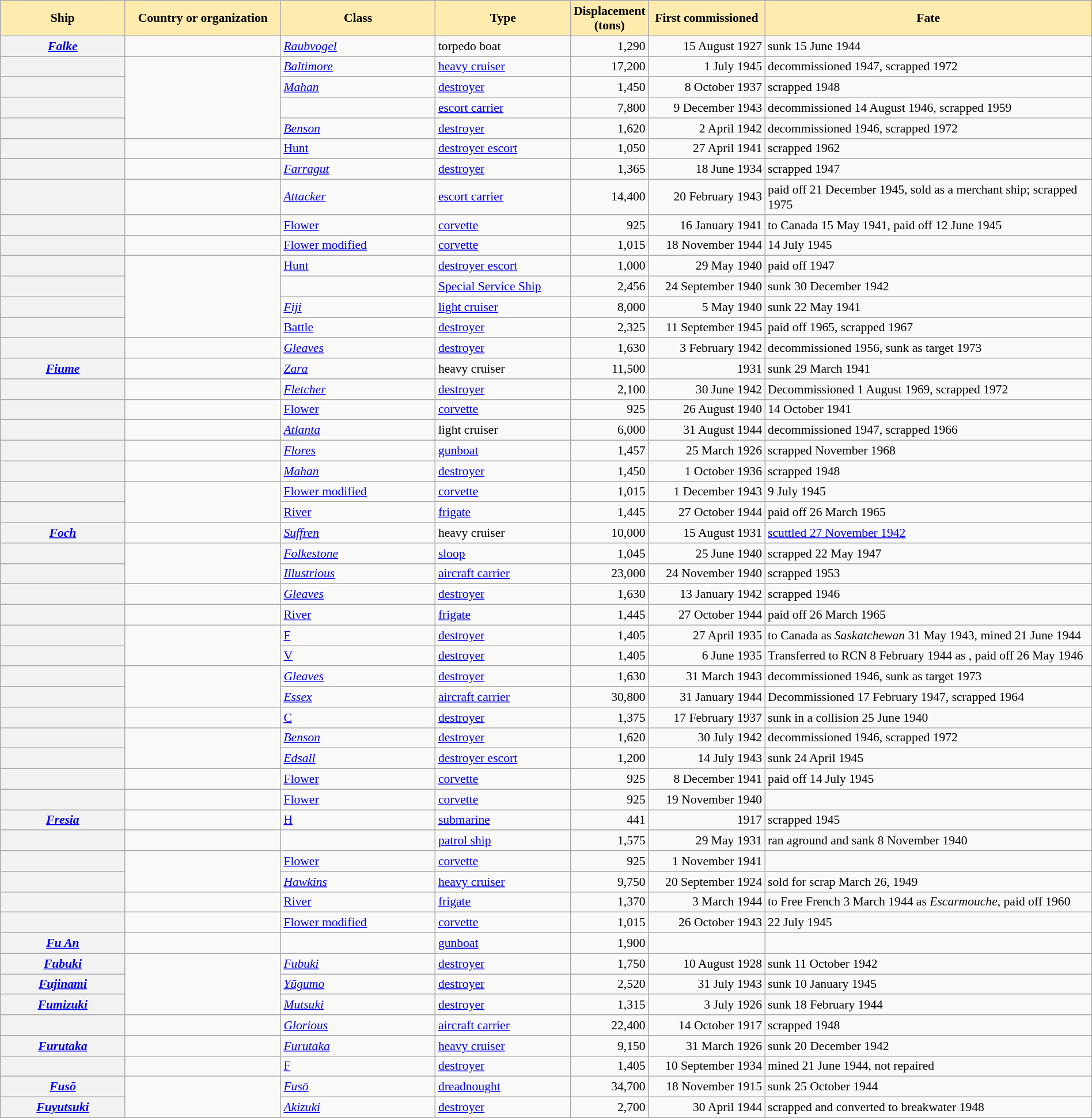<table class="wikitable sortable plainrowheaders" style="width:100%; font-size: 90%">
<tr>
<th scope="col" style="width:12%; background: #ffebad;">Ship</th>
<th scope="col" style="width:15%; background: #ffebad;">Country or organization</th>
<th scope="col" style="width:15%; background: #ffebad;">Class</th>
<th scope="col" style="width:13%; background: #ffebad;">Type</th>
<th scope="col" style="width:2%; background: #ffebad;">Displacement (tons)</th>
<th scope="col" style="width:11%; background: #ffebad;">First commissioned</th>
<th scope="col" style="width:32%; background: #ffebad;">Fate</th>
</tr>
<tr>
<th scope="row"><a href='#'><em>Falke</em></a></th>
<td></td>
<td><a href='#'><em>Raubvogel</em></a></td>
<td>torpedo boat</td>
<td style="text-align:right;">1,290</td>
<td style="text-align:right;">15 August 1927</td>
<td>sunk 15 June 1944</td>
</tr>
<tr>
<th scope="row"></th>
<td rowspan="4"></td>
<td><a href='#'><em>Baltimore</em></a></td>
<td><a href='#'>heavy cruiser</a></td>
<td style="text-align:right;">17,200</td>
<td style="text-align:right;">1 July 1945</td>
<td>decommissioned 1947, scrapped 1972</td>
</tr>
<tr>
<th scope="row"></th>
<td><em><a href='#'>Mahan</a></em></td>
<td><a href='#'>destroyer</a></td>
<td style="text-align:right;">1,450</td>
<td style="text-align:right;">8 October 1937</td>
<td>scrapped 1948</td>
</tr>
<tr>
<th scope="row"></th>
<td></td>
<td><a href='#'>escort carrier</a></td>
<td style="text-align:right;">7,800</td>
<td style="text-align:right;">9 December 1943</td>
<td>decommissioned 14 August 1946, scrapped 1959</td>
</tr>
<tr>
<th scope="row"></th>
<td><a href='#'><em>Benson</em></a></td>
<td><a href='#'>destroyer</a></td>
<td style="text-align:right;">1,620</td>
<td style="text-align:right;">2 April 1942</td>
<td>decommissioned 1946, scrapped 1972</td>
</tr>
<tr>
<th scope="row"></th>
<td></td>
<td><a href='#'>Hunt</a></td>
<td><a href='#'>destroyer escort</a></td>
<td style="text-align:right;">1,050</td>
<td style="text-align:right;">27 April 1941</td>
<td>scrapped 1962</td>
</tr>
<tr>
<th scope="row"></th>
<td></td>
<td><a href='#'><em>Farragut</em></a></td>
<td><a href='#'>destroyer</a></td>
<td style="text-align:right;">1,365</td>
<td style="text-align:right;">18 June 1934</td>
<td>scrapped 1947</td>
</tr>
<tr>
<th scope="row"></th>
<td></td>
<td><a href='#'><em>Attacker</em></a></td>
<td><a href='#'>escort carrier</a></td>
<td style="text-align:right;">14,400</td>
<td style="text-align:right;">20 February 1943</td>
<td>paid off 21 December 1945, sold as a merchant ship; scrapped 1975</td>
</tr>
<tr>
<th scope="row"></th>
<td><br></td>
<td><a href='#'>Flower</a></td>
<td><a href='#'>corvette</a></td>
<td style="text-align:right;">925</td>
<td style="text-align:right;">16 January 1941</td>
<td>to Canada 15 May 1941, paid off 12 June 1945</td>
</tr>
<tr>
<th scope="row"></th>
<td></td>
<td><a href='#'>Flower modified</a></td>
<td><a href='#'>corvette</a></td>
<td style="text-align:right;">1,015</td>
<td style="text-align:right;">18 November 1944</td>
<td>14 July 1945</td>
</tr>
<tr>
<th scope="row"></th>
<td rowspan="4"></td>
<td><a href='#'>Hunt</a></td>
<td><a href='#'>destroyer escort</a></td>
<td style="text-align:right;">1,000</td>
<td style="text-align:right;">29 May 1940</td>
<td>paid off 1947</td>
</tr>
<tr>
<th scope="row"></th>
<td></td>
<td><a href='#'>Special Service Ship</a></td>
<td style="text-align:right;">2,456</td>
<td style="text-align:right;">24 September 1940</td>
<td>sunk 30 December 1942</td>
</tr>
<tr>
<th scope="row"></th>
<td><a href='#'><em>Fiji</em></a></td>
<td><a href='#'>light cruiser</a></td>
<td style="text-align:right;">8,000</td>
<td style="text-align:right;">5 May 1940</td>
<td>sunk 22 May 1941</td>
</tr>
<tr>
<th scope="row"></th>
<td><a href='#'>Battle</a></td>
<td><a href='#'>destroyer</a></td>
<td style="text-align:right;">2,325</td>
<td style="text-align:right;">11 September 1945</td>
<td>paid off 1965, scrapped 1967</td>
</tr>
<tr>
<th scope="row"></th>
<td></td>
<td><a href='#'><em>Gleaves</em></a></td>
<td><a href='#'>destroyer</a></td>
<td style="text-align:right;">1,630</td>
<td style="text-align:right;">3 February 1942</td>
<td>decommissioned 1956, sunk as target 1973</td>
</tr>
<tr>
<th scope="row"><em><a href='#'>Fiume</a></em></th>
<td></td>
<td><em><a href='#'>Zara</a></em></td>
<td>heavy cruiser</td>
<td style="text-align:right;">11,500</td>
<td style="text-align:right;">1931</td>
<td>sunk 29 March 1941</td>
</tr>
<tr>
<th scope="row"></th>
<td></td>
<td><a href='#'><em>Fletcher</em></a></td>
<td><a href='#'>destroyer</a></td>
<td style="text-align:right;">2,100</td>
<td style="text-align:right;">30 June 1942</td>
<td>Decommissioned 1 August 1969, scrapped 1972</td>
</tr>
<tr>
<th scope="row"></th>
<td></td>
<td><a href='#'>Flower</a></td>
<td><a href='#'>corvette</a></td>
<td style="text-align:right;">925</td>
<td style="text-align:right;">26 August 1940</td>
<td>14 October 1941</td>
</tr>
<tr>
<th scope="row"></th>
<td></td>
<td><a href='#'><em>Atlanta</em></a></td>
<td>light cruiser</td>
<td style="text-align:right;">6,000</td>
<td style="text-align:right;">31 August 1944</td>
<td>decommissioned 1947, scrapped 1966</td>
</tr>
<tr>
<th scope="row"></th>
<td></td>
<td><em><a href='#'>Flores</a></em></td>
<td><a href='#'>gunboat</a></td>
<td style="text-align:right;">1,457</td>
<td style="text-align:right;">25 March 1926</td>
<td>scrapped November 1968</td>
</tr>
<tr>
<th scope="row"></th>
<td></td>
<td><a href='#'><em>Mahan</em></a></td>
<td><a href='#'>destroyer</a></td>
<td style="text-align:right;">1,450</td>
<td style="text-align:right;">1 October 1936</td>
<td>scrapped 1948</td>
</tr>
<tr>
<th scope="row"></th>
<td rowspan="2"></td>
<td><a href='#'>Flower modified</a></td>
<td><a href='#'>corvette</a></td>
<td style="text-align:right;">1,015</td>
<td style="text-align:right;">1 December 1943</td>
<td>9 July 1945</td>
</tr>
<tr>
<th scope="row"></th>
<td><a href='#'>River</a></td>
<td><a href='#'>frigate</a></td>
<td style="text-align:right;">1,445</td>
<td style="text-align:right;">27 October 1944</td>
<td>paid off 26 March 1965</td>
</tr>
<tr>
<th scope="row"><em><a href='#'>Foch</a></em></th>
<td></td>
<td><em><a href='#'>Suffren</a></em></td>
<td>heavy cruiser</td>
<td style="text-align:right;">10,000</td>
<td style="text-align:right;">15 August 1931</td>
<td><a href='#'>scuttled 27 November 1942</a></td>
</tr>
<tr>
<th scope="row"></th>
<td rowspan="2"></td>
<td><em><a href='#'>Folkestone</a></em></td>
<td><a href='#'>sloop</a></td>
<td style="text-align:right;">1,045</td>
<td style="text-align:right;">25 June 1940</td>
<td>scrapped 22 May 1947</td>
</tr>
<tr>
<th scope="row"></th>
<td><em><a href='#'>Illustrious</a></em></td>
<td><a href='#'>aircraft carrier</a></td>
<td style="text-align:right;">23,000</td>
<td style="text-align:right;">24 November 1940</td>
<td>scrapped 1953</td>
</tr>
<tr>
<th scope="row"></th>
<td></td>
<td><em><a href='#'>Gleaves</a></em></td>
<td><a href='#'>destroyer</a></td>
<td style="text-align:right;">1,630</td>
<td style="text-align:right;">13 January 1942</td>
<td>scrapped 1946</td>
</tr>
<tr>
<th scope="row"></th>
<td></td>
<td><a href='#'>River</a></td>
<td><a href='#'>frigate</a></td>
<td style="text-align:right;">1,445</td>
<td style="text-align:right;">27 October 1944</td>
<td>paid off 26 March 1965</td>
</tr>
<tr>
<th scope="row"></th>
<td rowspan="2"><br></td>
<td><a href='#'>F</a></td>
<td><a href='#'>destroyer</a></td>
<td style="text-align:right;">1,405</td>
<td style="text-align:right;">27 April 1935</td>
<td>to Canada as <em>Saskatchewan</em> 31 May 1943, mined 21 June 1944</td>
</tr>
<tr>
<th scope="row"></th>
<td><a href='#'>V</a></td>
<td><a href='#'>destroyer</a></td>
<td style="text-align:right;">1,405</td>
<td style="text-align:right;">6 June 1935</td>
<td>Transferred to RCN 8 February 1944 as , paid off 26 May 1946</td>
</tr>
<tr>
<th scope="row"></th>
<td rowspan="2"></td>
<td><em><a href='#'>Gleaves</a></em></td>
<td><a href='#'>destroyer</a></td>
<td style="text-align:right;">1,630</td>
<td style="text-align:right;">31 March 1943</td>
<td>decommissioned 1946, sunk as target 1973</td>
</tr>
<tr>
<th scope="row"></th>
<td><a href='#'><em>Essex</em></a></td>
<td><a href='#'>aircraft carrier</a></td>
<td style="text-align:right;">30,800</td>
<td style="text-align:right;">31 January 1944</td>
<td>Decommissioned 17 February 1947, scrapped 1964</td>
</tr>
<tr>
<th scope="row"></th>
<td></td>
<td><a href='#'>C</a></td>
<td><a href='#'>destroyer</a></td>
<td style="text-align:right;">1,375</td>
<td style="text-align:right;">17 February 1937</td>
<td>sunk in a collision 25 June 1940</td>
</tr>
<tr>
<th scope="row"></th>
<td rowspan="2"></td>
<td><a href='#'><em>Benson</em></a></td>
<td><a href='#'>destroyer</a></td>
<td style="text-align:right;">1,620</td>
<td style="text-align:right;">30 July 1942</td>
<td>decommissioned 1946, scrapped 1972</td>
</tr>
<tr>
<th scope="row"></th>
<td><a href='#'><em>Edsall</em></a></td>
<td><a href='#'>destroyer escort</a></td>
<td style="text-align:right;">1,200</td>
<td style="text-align:right;">14 July 1943</td>
<td>sunk 24 April 1945</td>
</tr>
<tr>
<th scope="row"></th>
<td></td>
<td><a href='#'>Flower</a></td>
<td><a href='#'>corvette</a></td>
<td style="text-align:right;">925</td>
<td style="text-align:right;">8 December 1941</td>
<td>paid off 14 July 1945</td>
</tr>
<tr>
<th scope="row"></th>
<td></td>
<td><a href='#'>Flower</a></td>
<td><a href='#'>corvette</a></td>
<td style="text-align:right;">925</td>
<td style="text-align:right;">19 November 1940</td>
<td></td>
</tr>
<tr>
<th scope="row"><em><a href='#'>Fresia</a></em></th>
<td></td>
<td><a href='#'>H</a></td>
<td><a href='#'>submarine</a></td>
<td style="text-align:right;">441</td>
<td style="text-align:right;">1917</td>
<td>scrapped 1945</td>
</tr>
<tr>
<th scope="row"></th>
<td></td>
<td></td>
<td><a href='#'>patrol ship</a></td>
<td style="text-align:right;">1,575</td>
<td style="text-align:right;">29 May 1931</td>
<td>ran aground and sank 8 November 1940</td>
</tr>
<tr>
<th scope="row"></th>
<td rowspan="2"></td>
<td><a href='#'>Flower</a></td>
<td><a href='#'>corvette</a></td>
<td style="text-align:right;">925</td>
<td style="text-align:right;">1 November 1941</td>
<td></td>
</tr>
<tr>
<th scope="row"></th>
<td><a href='#'><em>Hawkins</em></a></td>
<td><a href='#'>heavy cruiser</a></td>
<td style="text-align:right;">9,750</td>
<td style="text-align:right;">20 September 1924</td>
<td>sold for scrap March 26, 1949</td>
</tr>
<tr>
<th scope="row"></th>
<td><br></td>
<td><a href='#'>River</a></td>
<td><a href='#'>frigate</a></td>
<td style="text-align:right;">1,370</td>
<td style="text-align:right;">3 March 1944</td>
<td>to Free French 3 March 1944 as <em>Escarmouche</em>, paid off 1960</td>
</tr>
<tr>
<th scope="row"></th>
<td></td>
<td><a href='#'>Flower modified</a></td>
<td><a href='#'>corvette</a></td>
<td style="text-align:right;">1,015</td>
<td style="text-align:right;">26 October 1943</td>
<td>22 July 1945</td>
</tr>
<tr>
<th scope="row"><em><a href='#'>Fu An</a></em></th>
<td></td>
<td></td>
<td><a href='#'>gunboat</a></td>
<td style="text-align:right;">1,900</td>
<td style="text-align:right;"></td>
<td></td>
</tr>
<tr>
<th scope="row"><em><a href='#'>Fubuki</a></em></th>
<td rowspan="3"></td>
<td><a href='#'><em>Fubuki</em></a></td>
<td><a href='#'>destroyer</a></td>
<td style="text-align:right;">1,750</td>
<td style="text-align:right;">10 August 1928</td>
<td>sunk 11 October 1942</td>
</tr>
<tr>
<th scope="row"><em><a href='#'>Fujinami</a></em></th>
<td><a href='#'><em>Yūgumo</em></a></td>
<td><a href='#'>destroyer</a></td>
<td style="text-align:right;">2,520</td>
<td style="text-align:right;">31 July 1943</td>
<td>sunk 10 January 1945</td>
</tr>
<tr>
<th scope="row"><em><a href='#'>Fumizuki</a></em></th>
<td><a href='#'><em>Mutsuki</em></a></td>
<td><a href='#'>destroyer</a></td>
<td style="text-align:right;">1,315</td>
<td style="text-align:right;">3 July 1926</td>
<td>sunk 18 February 1944</td>
</tr>
<tr>
<th scope="row"></th>
<td></td>
<td><a href='#'><em>Glorious</em></a></td>
<td><a href='#'>aircraft carrier</a></td>
<td style="text-align:right;">22,400</td>
<td style="text-align:right;">14 October 1917</td>
<td>scrapped 1948</td>
</tr>
<tr>
<th scope="row"><em><a href='#'>Furutaka</a></em></th>
<td></td>
<td><a href='#'><em>Furutaka</em></a></td>
<td><a href='#'>heavy cruiser</a></td>
<td style="text-align:right;">9,150</td>
<td style="text-align:right;">31 March 1926</td>
<td>sunk 20 December 1942</td>
</tr>
<tr>
<th scope="row"></th>
<td></td>
<td><a href='#'>F</a></td>
<td><a href='#'>destroyer</a></td>
<td style="text-align:right;">1,405</td>
<td style="text-align:right;">10 September 1934</td>
<td>mined 21 June 1944, not repaired</td>
</tr>
<tr>
<th scope="row"><a href='#'><em>Fusō</em></a></th>
<td rowspan="2"></td>
<td><a href='#'><em>Fusō</em></a></td>
<td><a href='#'>dreadnought</a></td>
<td style="text-align:right;">34,700</td>
<td style="text-align:right;">18 November 1915</td>
<td>sunk 25 October 1944</td>
</tr>
<tr>
<th scope="row"><a href='#'><em>Fuyutsuki</em></a></th>
<td><a href='#'><em>Akizuki</em></a></td>
<td><a href='#'>destroyer</a></td>
<td style="text-align:right;">2,700</td>
<td style="text-align:right;">30 April 1944</td>
<td>scrapped and converted to breakwater 1948</td>
</tr>
</table>
